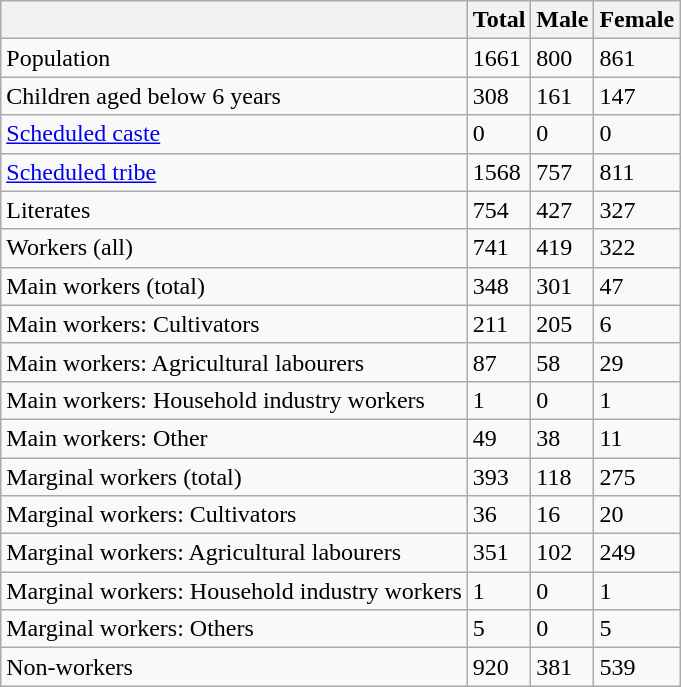<table class="wikitable sortable">
<tr>
<th></th>
<th>Total</th>
<th>Male</th>
<th>Female</th>
</tr>
<tr>
<td>Population</td>
<td>1661</td>
<td>800</td>
<td>861</td>
</tr>
<tr>
<td>Children aged below 6 years</td>
<td>308</td>
<td>161</td>
<td>147</td>
</tr>
<tr>
<td><a href='#'>Scheduled caste</a></td>
<td>0</td>
<td>0</td>
<td>0</td>
</tr>
<tr>
<td><a href='#'>Scheduled tribe</a></td>
<td>1568</td>
<td>757</td>
<td>811</td>
</tr>
<tr>
<td>Literates</td>
<td>754</td>
<td>427</td>
<td>327</td>
</tr>
<tr>
<td>Workers (all)</td>
<td>741</td>
<td>419</td>
<td>322</td>
</tr>
<tr>
<td>Main workers (total)</td>
<td>348</td>
<td>301</td>
<td>47</td>
</tr>
<tr>
<td>Main workers: Cultivators</td>
<td>211</td>
<td>205</td>
<td>6</td>
</tr>
<tr>
<td>Main workers: Agricultural labourers</td>
<td>87</td>
<td>58</td>
<td>29</td>
</tr>
<tr>
<td>Main workers: Household industry workers</td>
<td>1</td>
<td>0</td>
<td>1</td>
</tr>
<tr>
<td>Main workers: Other</td>
<td>49</td>
<td>38</td>
<td>11</td>
</tr>
<tr>
<td>Marginal workers (total)</td>
<td>393</td>
<td>118</td>
<td>275</td>
</tr>
<tr>
<td>Marginal workers: Cultivators</td>
<td>36</td>
<td>16</td>
<td>20</td>
</tr>
<tr>
<td>Marginal workers: Agricultural labourers</td>
<td>351</td>
<td>102</td>
<td>249</td>
</tr>
<tr>
<td>Marginal workers: Household industry workers</td>
<td>1</td>
<td>0</td>
<td>1</td>
</tr>
<tr>
<td>Marginal workers: Others</td>
<td>5</td>
<td>0</td>
<td>5</td>
</tr>
<tr>
<td>Non-workers</td>
<td>920</td>
<td>381</td>
<td>539</td>
</tr>
</table>
